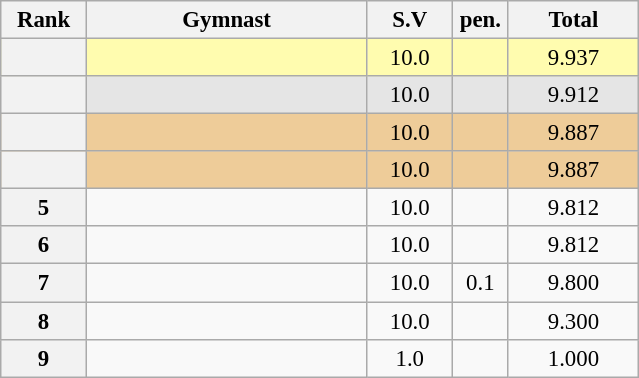<table class="wikitable sortable" style="text-align:center; font-size:95%">
<tr>
<th scope="col" style="width:50px;">Rank</th>
<th scope="col" style="width:180px;">Gymnast</th>
<th scope="col" style="width:50px;">S.V</th>
<th scope="col" style="width:30px;">pen.</th>
<th scope="col" style="width:80px;">Total</th>
</tr>
<tr style="background:#fffcaf;">
<th scope=row style="text-align:center"></th>
<td style="text-align:left;"></td>
<td>10.0</td>
<td></td>
<td>9.937</td>
</tr>
<tr style="background:#e5e5e5;">
<th scope=row style="text-align:center"></th>
<td style="text-align:left;"></td>
<td>10.0</td>
<td></td>
<td>9.912</td>
</tr>
<tr style="background:#ec9;">
<th scope=row style="text-align:center"></th>
<td style="text-align:left;"></td>
<td>10.0</td>
<td></td>
<td>9.887</td>
</tr>
<tr style="background:#ec9;">
<th scope=row style="text-align:center"></th>
<td style="text-align:left;"></td>
<td>10.0</td>
<td></td>
<td>9.887</td>
</tr>
<tr>
<th scope=row style="text-align:center">5</th>
<td style="text-align:left;"></td>
<td>10.0</td>
<td></td>
<td>9.812</td>
</tr>
<tr>
<th scope=row style="text-align:center">6</th>
<td style="text-align:left;"></td>
<td>10.0</td>
<td></td>
<td>9.812</td>
</tr>
<tr>
<th scope=row style="text-align:center">7</th>
<td style="text-align:left;"></td>
<td>10.0</td>
<td>0.1</td>
<td>9.800</td>
</tr>
<tr>
<th scope=row style="text-align:center">8</th>
<td style="text-align:left;"></td>
<td>10.0</td>
<td></td>
<td>9.300</td>
</tr>
<tr>
<th scope=row style="text-align:center">9</th>
<td style="text-align:left;"></td>
<td>1.0</td>
<td></td>
<td>1.000</td>
</tr>
</table>
